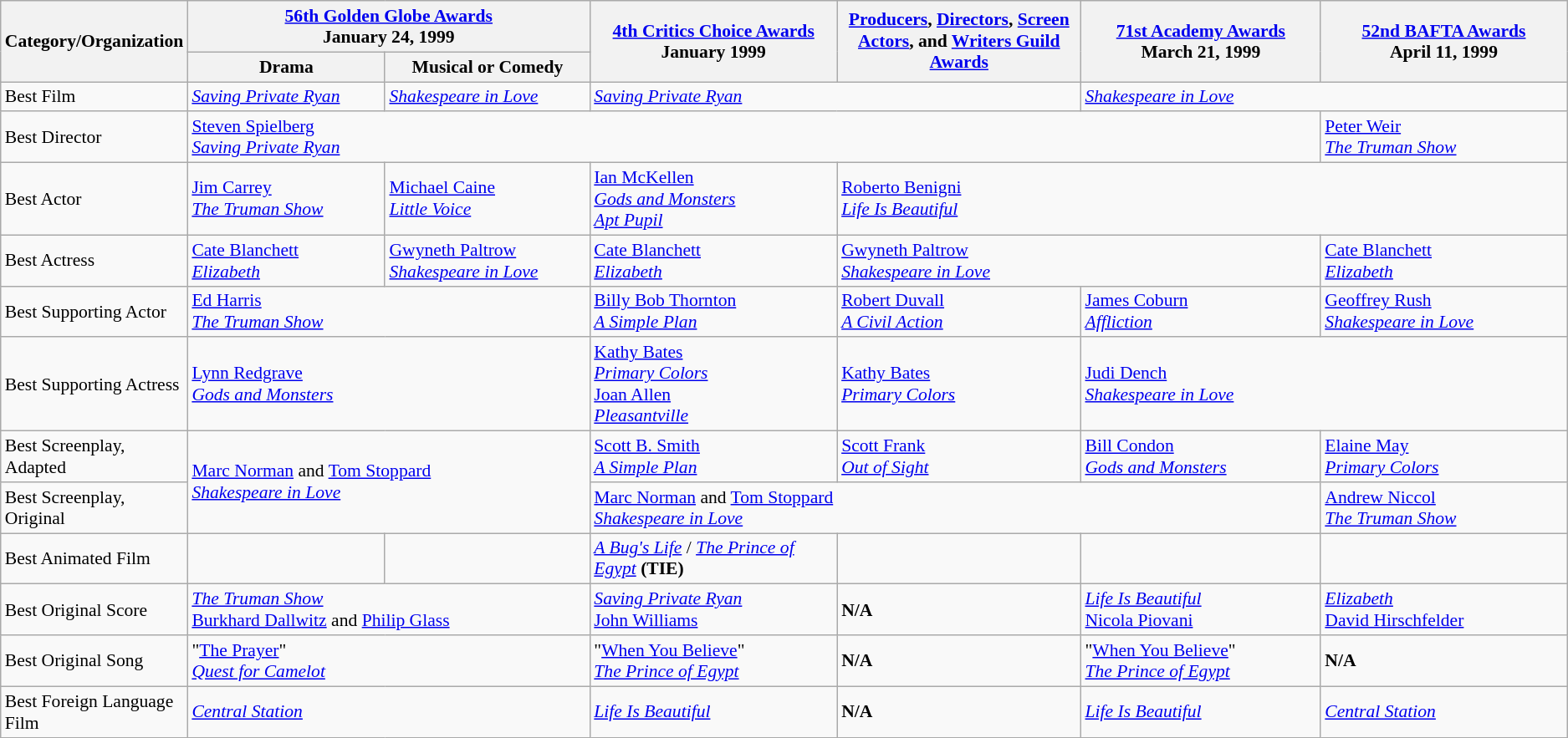<table class="wikitable" style="font-size: 90%;">
<tr>
<th rowspan="2" style="width:20px;">Category/Organization</th>
<th colspan="2" style="width:250px;"><a href='#'>56th Golden Globe Awards</a><br>January 24, 1999</th>
<th rowspan="2" style="width:250px;"><a href='#'>4th Critics Choice Awards</a><br> January 1999</th>
<th rowspan="2" style="width:250px;"><a href='#'>Producers</a>, <a href='#'>Directors</a>, <a href='#'>Screen Actors</a>, and <a href='#'>Writers Guild Awards</a></th>
<th rowspan="2" style="width:250px;"><a href='#'>71st Academy Awards</a><br>March 21, 1999</th>
<th rowspan="2" style="width:250px;"><a href='#'>52nd BAFTA Awards</a><br>April 11, 1999</th>
</tr>
<tr>
<th width=200>Drama</th>
<th style="width:200px;">Musical or Comedy</th>
</tr>
<tr>
<td>Best Film</td>
<td><em><a href='#'>Saving Private Ryan</a></em></td>
<td><em><a href='#'>Shakespeare in Love</a></em></td>
<td colspan="2"><em><a href='#'>Saving Private Ryan</a></em></td>
<td colspan="2"><em><a href='#'>Shakespeare in Love</a></em></td>
</tr>
<tr>
<td>Best Director</td>
<td colspan="5"><a href='#'>Steven Spielberg</a><br><em><a href='#'>Saving Private Ryan</a></em></td>
<td><a href='#'>Peter Weir</a><br><em><a href='#'>The Truman Show</a></em></td>
</tr>
<tr>
<td>Best Actor</td>
<td><a href='#'>Jim Carrey</a><br><em><a href='#'>The Truman Show</a></em></td>
<td><a href='#'>Michael Caine</a><br><em><a href='#'>Little Voice</a></em></td>
<td><a href='#'>Ian McKellen</a><br><em><a href='#'>Gods and Monsters</a></em><br><em><a href='#'>Apt Pupil</a></em></td>
<td colspan="3"><a href='#'>Roberto Benigni</a><br><em><a href='#'>Life Is Beautiful</a></em></td>
</tr>
<tr>
<td>Best Actress</td>
<td><a href='#'>Cate Blanchett</a><br><em><a href='#'>Elizabeth</a></em></td>
<td><a href='#'>Gwyneth Paltrow</a><br><em><a href='#'>Shakespeare in Love</a></em></td>
<td><a href='#'>Cate Blanchett</a><br><em><a href='#'>Elizabeth</a></em></td>
<td colspan="2"><a href='#'>Gwyneth Paltrow</a><br><em><a href='#'>Shakespeare in Love</a></em></td>
<td><a href='#'>Cate Blanchett</a><br><em><a href='#'>Elizabeth</a></em></td>
</tr>
<tr>
<td>Best Supporting Actor</td>
<td colspan="2"><a href='#'>Ed Harris</a><br><em><a href='#'>The Truman Show</a></em></td>
<td><a href='#'>Billy Bob Thornton</a><br><em><a href='#'>A Simple Plan</a></em></td>
<td><a href='#'>Robert Duvall</a><br><em><a href='#'>A Civil Action</a></em></td>
<td><a href='#'>James Coburn</a><br><em><a href='#'>Affliction</a></em></td>
<td><a href='#'>Geoffrey Rush</a><br><em><a href='#'>Shakespeare in Love</a></em></td>
</tr>
<tr>
<td>Best Supporting Actress</td>
<td colspan="2"><a href='#'>Lynn Redgrave</a><br><em><a href='#'>Gods and Monsters</a></em></td>
<td><a href='#'>Kathy Bates</a><br><em><a href='#'>Primary Colors</a></em><br><a href='#'>Joan Allen</a> <br><em><a href='#'>Pleasantville</a></em></td>
<td><a href='#'>Kathy Bates</a><br><em><a href='#'>Primary Colors</a></em></td>
<td colspan="2"><a href='#'>Judi Dench</a><br><em><a href='#'>Shakespeare in Love</a></em></td>
</tr>
<tr>
<td>Best Screenplay, Adapted</td>
<td rowspan="2" colspan="2"><a href='#'>Marc Norman</a> and <a href='#'>Tom Stoppard</a><br><em><a href='#'>Shakespeare in Love</a></em></td>
<td><a href='#'>Scott B. Smith</a><br><em><a href='#'>A Simple Plan</a></em></td>
<td><a href='#'>Scott Frank</a><br><em><a href='#'>Out of Sight</a></em></td>
<td><a href='#'>Bill Condon</a><br><em><a href='#'>Gods and Monsters</a></em></td>
<td><a href='#'>Elaine May</a><br><em><a href='#'>Primary Colors</a></em></td>
</tr>
<tr>
<td>Best Screenplay, Original</td>
<td colspan=3><a href='#'>Marc Norman</a> and <a href='#'>Tom Stoppard</a><br><em><a href='#'>Shakespeare in Love</a></em></td>
<td><a href='#'>Andrew Niccol</a><br><em><a href='#'>The Truman Show</a></em></td>
</tr>
<tr>
<td>Best Animated Film</td>
<td></td>
<td></td>
<td><em><a href='#'>A Bug's Life</a></em> / <em><a href='#'>The Prince of Egypt</a></em> <strong>(TIE)</strong></td>
<td></td>
<td></td>
<td></td>
</tr>
<tr>
<td>Best Original Score</td>
<td colspan="2"><em><a href='#'>The Truman Show</a></em><br><a href='#'>Burkhard Dallwitz</a> and <a href='#'>Philip Glass</a></td>
<td><em><a href='#'>Saving Private Ryan</a></em><br><a href='#'>John Williams</a></td>
<td><strong>N/A</strong></td>
<td><em><a href='#'>Life Is Beautiful</a></em><br><a href='#'>Nicola Piovani</a></td>
<td><em><a href='#'>Elizabeth</a></em><br><a href='#'>David Hirschfelder</a></td>
</tr>
<tr>
<td>Best Original Song</td>
<td colspan="2">"<a href='#'>The Prayer</a>"<br><em><a href='#'>Quest for Camelot</a></em></td>
<td>"<a href='#'>When You Believe</a>"<br><em><a href='#'>The Prince of Egypt</a></em></td>
<td><strong>N/A</strong></td>
<td>"<a href='#'>When You Believe</a>"<br><em><a href='#'>The Prince of Egypt</a></em></td>
<td><strong>N/A</strong></td>
</tr>
<tr>
<td>Best Foreign Language Film</td>
<td colspan="2"><em><a href='#'>Central Station</a></em></td>
<td><em><a href='#'>Life Is Beautiful</a></em></td>
<td><strong>N/A</strong></td>
<td><em><a href='#'>Life Is Beautiful</a></em></td>
<td><em><a href='#'>Central Station</a></em></td>
</tr>
</table>
